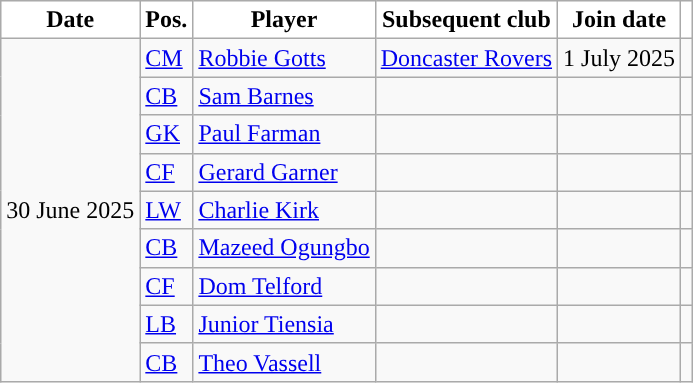<table class="wikitable plainrowheaders sortable">
<tr>
<th style="background-color:white;">Date</th>
<th style="background-color:white;">Pos.</th>
<th style="background-color:white;">Player</th>
<th style="background-color:white;">Subsequent club</th>
<th style="background-color:white;">Join date</th>
<th style="background-color:white;"></th>
</tr>
<tr>
<td rowspan="9">30 June 2025</td>
<td><a href='#'>CM</a></td>
<td> <a href='#'>Robbie Gotts</a></td>
<td> <a href='#'>Doncaster Rovers</a></td>
<td>1 July 2025</td>
<td></td>
</tr>
<tr>
<td><a href='#'>CB</a></td>
<td> <a href='#'>Sam Barnes</a></td>
<td></td>
<td></td>
<td></td>
</tr>
<tr>
<td><a href='#'>GK</a></td>
<td> <a href='#'>Paul Farman</a></td>
<td></td>
<td></td>
<td></td>
</tr>
<tr>
<td><a href='#'>CF</a></td>
<td> <a href='#'>Gerard Garner</a></td>
<td></td>
<td></td>
<td></td>
</tr>
<tr>
<td><a href='#'>LW</a></td>
<td> <a href='#'>Charlie Kirk</a></td>
<td></td>
<td></td>
<td></td>
</tr>
<tr>
<td><a href='#'>CB</a></td>
<td> <a href='#'>Mazeed Ogungbo</a></td>
<td></td>
<td></td>
<td></td>
</tr>
<tr>
<td><a href='#'>CF</a></td>
<td> <a href='#'>Dom Telford</a></td>
<td></td>
<td></td>
<td></td>
</tr>
<tr>
<td><a href='#'>LB</a></td>
<td> <a href='#'>Junior Tiensia</a></td>
<td></td>
<td></td>
<td></td>
</tr>
<tr>
<td><a href='#'>CB</a></td>
<td> <a href='#'>Theo Vassell</a></td>
<td></td>
<td></td>
<td></td>
</tr>
</table>
